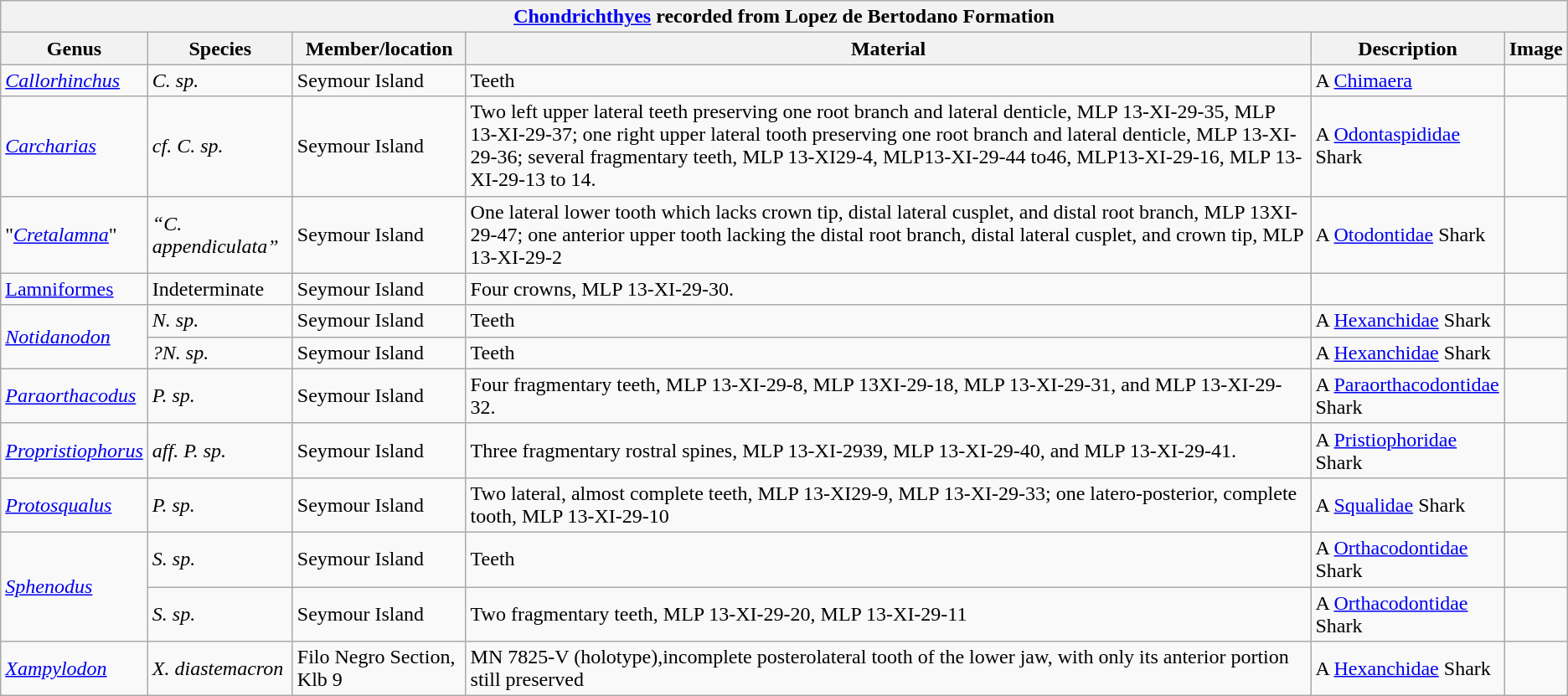<table class="wikitable" align="center">
<tr>
<th colspan="6" align="center"><a href='#'>Chondrichthyes</a> recorded from Lopez de Bertodano Formation</th>
</tr>
<tr>
<th>Genus</th>
<th>Species</th>
<th>Member/location</th>
<th>Material</th>
<th>Description</th>
<th>Image</th>
</tr>
<tr>
<td><em><a href='#'>Callorhinchus</a></em></td>
<td><em>C. sp.</em> </td>
<td>Seymour Island</td>
<td>Teeth</td>
<td>A <a href='#'>Chimaera</a></td>
<td></td>
</tr>
<tr>
<td><em><a href='#'>Carcharias</a></em></td>
<td><em>cf. C. sp.</em></td>
<td>Seymour Island</td>
<td>Two left upper lateral teeth preserving one root branch and lateral denticle, MLP 13-XI-29-35, MLP 13-XI-29-37; one right upper lateral tooth preserving one root branch and lateral denticle, MLP 13-XI-29-36; several fragmentary teeth, MLP 13-XI29-4, MLP13-XI-29-44 to46, MLP13-XI-29-16, MLP 13-XI-29-13 to 14.</td>
<td>A <a href='#'>Odontaspididae</a> Shark</td>
<td></td>
</tr>
<tr>
<td>"<em><a href='#'>Cretalamna</a></em>"</td>
<td><em>“C. appendiculata”</em></td>
<td>Seymour Island</td>
<td>One lateral lower tooth which lacks crown tip, distal lateral cusplet, and distal root branch, MLP 13XI-29-47; one anterior upper tooth lacking the distal root branch, distal lateral cusplet, and crown tip, MLP 13-XI-29-2</td>
<td>A <a href='#'>Otodontidae</a> Shark</td>
<td></td>
</tr>
<tr>
<td><a href='#'>Lamniformes</a></td>
<td>Indeterminate</td>
<td>Seymour Island</td>
<td>Four crowns, MLP 13-XI-29-30.</td>
<td></td>
<td></td>
</tr>
<tr>
<td rowspan="2"><em><a href='#'>Notidanodon</a></em></td>
<td><em>N. sp.</em></td>
<td>Seymour Island</td>
<td>Teeth</td>
<td>A <a href='#'>Hexanchidae</a> Shark</td>
<td></td>
</tr>
<tr>
<td><em>?N. sp.</em></td>
<td>Seymour Island</td>
<td>Teeth</td>
<td>A <a href='#'>Hexanchidae</a> Shark</td>
<td></td>
</tr>
<tr>
<td><em><a href='#'>Paraorthacodus</a></em></td>
<td><em>P. sp.</em></td>
<td>Seymour Island</td>
<td>Four fragmentary teeth, MLP 13-XI-29-8, MLP 13XI-29-18, MLP 13-XI-29-31, and MLP 13-XI-29-32.</td>
<td>A <a href='#'>Paraorthacodontidae</a> Shark</td>
<td></td>
</tr>
<tr>
<td><em><a href='#'>Propristiophorus</a></em></td>
<td><em>aff. P. sp.</em></td>
<td>Seymour Island</td>
<td>Three fragmentary rostral spines, MLP 13-XI-2939, MLP 13-XI-29-40, and MLP 13-XI-29-41.</td>
<td>A <a href='#'>Pristiophoridae</a> Shark</td>
<td></td>
</tr>
<tr>
<td><em><a href='#'>Protosqualus</a></em></td>
<td><em>P. sp.</em></td>
<td>Seymour Island</td>
<td>Two lateral, almost complete teeth, MLP 13-XI29-9, MLP 13-XI-29-33; one latero-posterior, complete tooth, MLP 13-XI-29-10</td>
<td>A <a href='#'>Squalidae</a> Shark</td>
<td></td>
</tr>
<tr>
<td rowspan="2"><em><a href='#'>Sphenodus</a></em></td>
<td><em>S. sp.</em></td>
<td>Seymour Island</td>
<td>Teeth</td>
<td>A <a href='#'>Orthacodontidae</a> Shark</td>
<td></td>
</tr>
<tr>
<td><em>S. sp.</em></td>
<td>Seymour Island</td>
<td>Two fragmentary teeth, MLP 13-XI-29-20, MLP 13-XI-29-11</td>
<td>A <a href='#'>Orthacodontidae</a> Shark</td>
<td></td>
</tr>
<tr>
<td><em><a href='#'>Xampylodon</a></em></td>
<td><em>X. diastemacron</em></td>
<td>Filo Negro Section, Klb 9</td>
<td>MN 7825-V (holotype),incomplete posterolateral tooth of the lower jaw, with only its anterior portion still preserved</td>
<td>A <a href='#'>Hexanchidae</a> Shark</td>
<td></td>
</tr>
</table>
